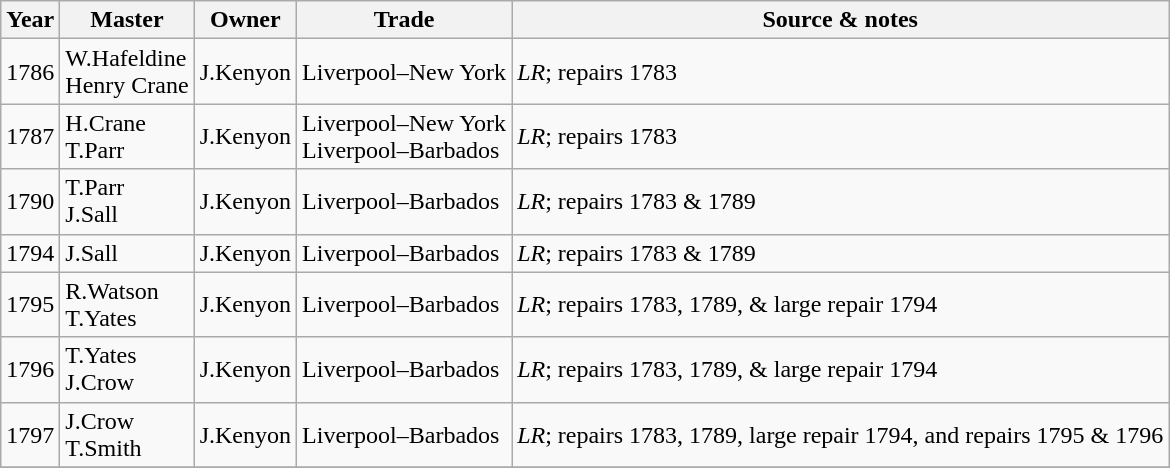<table class=" wikitable">
<tr>
<th>Year</th>
<th>Master</th>
<th>Owner</th>
<th>Trade</th>
<th>Source & notes</th>
</tr>
<tr>
<td>1786</td>
<td>W.Hafeldine<br>Henry Crane</td>
<td>J.Kenyon</td>
<td>Liverpool–New York</td>
<td><em>LR</em>; repairs 1783</td>
</tr>
<tr>
<td>1787</td>
<td>H.Crane<br>T.Parr</td>
<td>J.Kenyon</td>
<td>Liverpool–New York<br>Liverpool–Barbados</td>
<td><em>LR</em>; repairs 1783</td>
</tr>
<tr>
<td>1790</td>
<td>T.Parr<br>J.Sall</td>
<td>J.Kenyon</td>
<td>Liverpool–Barbados</td>
<td><em>LR</em>; repairs 1783 & 1789</td>
</tr>
<tr>
<td>1794</td>
<td>J.Sall</td>
<td>J.Kenyon</td>
<td>Liverpool–Barbados</td>
<td><em>LR</em>; repairs 1783 & 1789</td>
</tr>
<tr>
<td>1795</td>
<td>R.Watson<br>T.Yates</td>
<td>J.Kenyon</td>
<td>Liverpool–Barbados</td>
<td><em>LR</em>; repairs 1783, 1789, & large repair 1794</td>
</tr>
<tr>
<td>1796</td>
<td>T.Yates<br>J.Crow</td>
<td>J.Kenyon</td>
<td>Liverpool–Barbados</td>
<td><em>LR</em>; repairs 1783, 1789, & large repair 1794</td>
</tr>
<tr>
<td>1797</td>
<td>J.Crow<br>T.Smith</td>
<td>J.Kenyon</td>
<td>Liverpool–Barbados</td>
<td><em>LR</em>; repairs 1783, 1789, large repair 1794, and repairs 1795 & 1796</td>
</tr>
<tr>
</tr>
</table>
